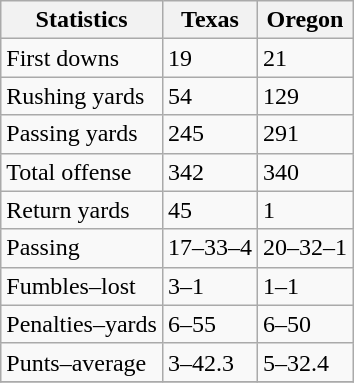<table class="wikitable">
<tr>
<th>Statistics</th>
<th>Texas</th>
<th>Oregon</th>
</tr>
<tr>
<td>First downs</td>
<td>19</td>
<td>21</td>
</tr>
<tr>
<td>Rushing yards</td>
<td>54</td>
<td>129</td>
</tr>
<tr>
<td>Passing yards</td>
<td>245</td>
<td>291</td>
</tr>
<tr>
<td>Total offense</td>
<td>342</td>
<td>340</td>
</tr>
<tr>
<td>Return yards</td>
<td>45</td>
<td>1</td>
</tr>
<tr>
<td>Passing</td>
<td>17–33–4</td>
<td>20–32–1</td>
</tr>
<tr>
<td>Fumbles–lost</td>
<td>3–1</td>
<td>1–1</td>
</tr>
<tr>
<td>Penalties–yards</td>
<td>6–55</td>
<td>6–50</td>
</tr>
<tr>
<td>Punts–average</td>
<td>3–42.3</td>
<td>5–32.4</td>
</tr>
<tr>
</tr>
</table>
